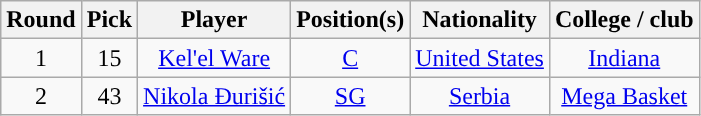<table class="wikitable sortable sortable">
<tr>
<th>Round</th>
<th>Pick</th>
<th>Player</th>
<th>Position(s)</th>
<th>Nationality</th>
<th>College / club</th>
</tr>
<tr style="text-align: center">
<td>1</td>
<td>15</td>
<td><a href='#'>Kel'el Ware</a></td>
<td><a href='#'>C</a></td>
<td> <a href='#'>United States</a></td>
<td><a href='#'>Indiana</a></td>
</tr>
<tr style="text-align: center">
<td>2</td>
<td>43</td>
<td><a href='#'>Nikola Đurišić</a></td>
<td><a href='#'>SG</a></td>
<td> <a href='#'>Serbia</a></td>
<td><a href='#'>Mega Basket</a> </td>
</tr>
</table>
